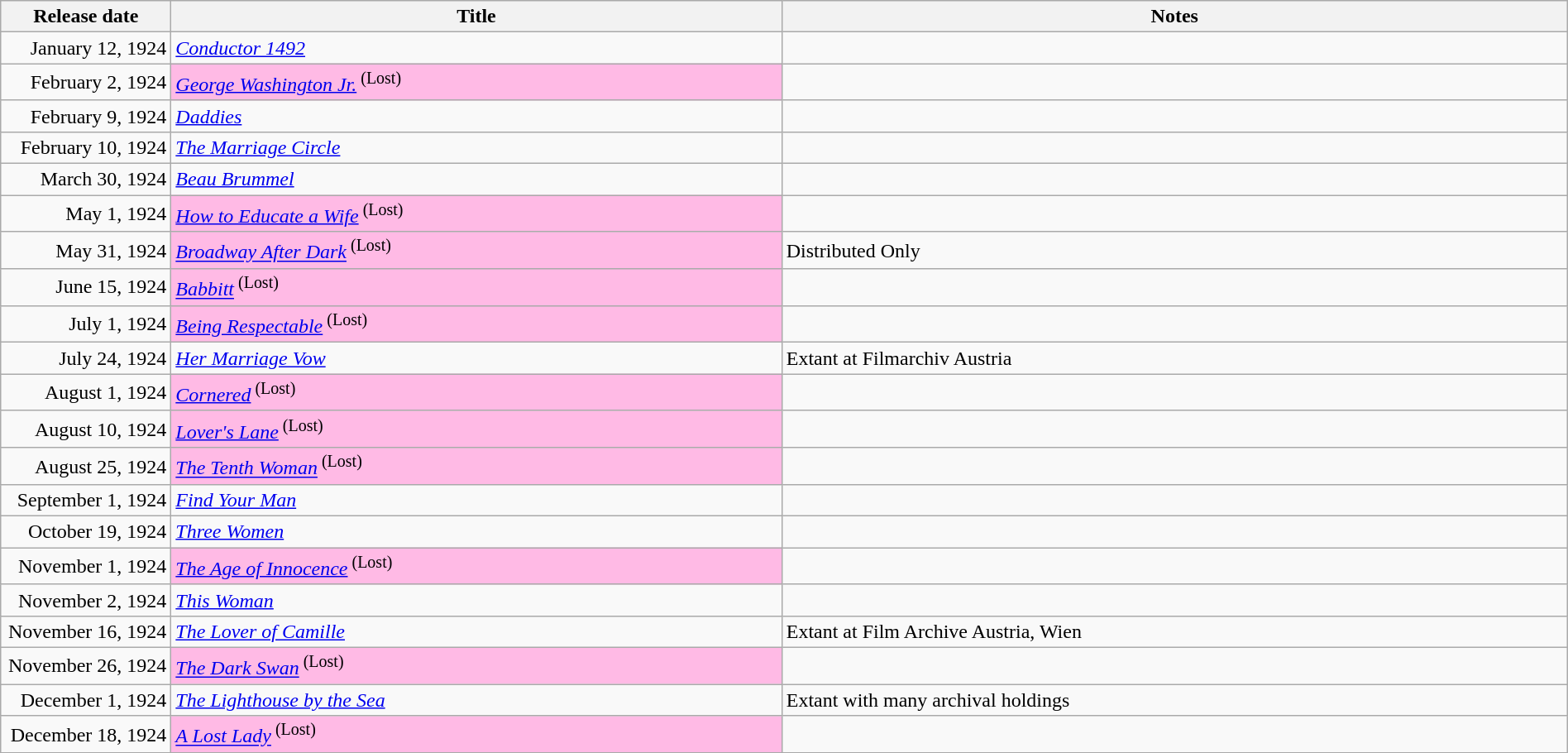<table class="wikitable sortable" style="width:100%;">
<tr>
<th scope="col" style="width:130px;">Release date</th>
<th>Title</th>
<th>Notes</th>
</tr>
<tr>
<td style="text-align:right;">January 12, 1924</td>
<td><em><a href='#'>Conductor 1492</a></em></td>
<td></td>
</tr>
<tr>
<td style="text-align:right;">February 2, 1924</td>
<td bgcolor=FFBAE5><em><a href='#'>George Washington Jr.</a></em><sup> (Lost)</sup></td>
<td></td>
</tr>
<tr>
<td style="text-align:right;">February 9, 1924</td>
<td><em><a href='#'>Daddies</a></em></td>
<td></td>
</tr>
<tr>
<td style="text-align:right;">February 10, 1924</td>
<td><em><a href='#'>The Marriage Circle</a></em></td>
<td></td>
</tr>
<tr>
<td style="text-align:right;">March 30, 1924</td>
<td><em><a href='#'>Beau Brummel</a></em></td>
<td></td>
</tr>
<tr>
<td style="text-align:right;">May 1, 1924</td>
<td bgcolor=FFBAE5><em><a href='#'>How to Educate a Wife</a></em><sup> (Lost)</sup></td>
<td></td>
</tr>
<tr>
<td style="text-align:right;">May 31, 1924</td>
<td bgcolor=FFBAE5><em><a href='#'>Broadway After Dark</a></em><sup> (Lost)</sup></td>
<td>Distributed Only</td>
</tr>
<tr>
<td style="text-align:right;">June 15, 1924</td>
<td bgcolor=FFBAE5><em><a href='#'>Babbitt</a></em><sup> (Lost)</sup></td>
<td></td>
</tr>
<tr>
<td style="text-align:right;">July 1, 1924</td>
<td bgcolor=FFBAE5><em><a href='#'>Being Respectable</a></em><sup> (Lost)</sup></td>
<td></td>
</tr>
<tr>
<td style="text-align:right;">July 24, 1924</td>
<td><em><a href='#'>Her Marriage Vow</a></em></td>
<td>Extant at Filmarchiv Austria</td>
</tr>
<tr>
<td style="text-align:right;">August 1, 1924</td>
<td bgcolor=FFBAE5><em><a href='#'>Cornered</a></em><sup> (Lost)</sup></td>
<td></td>
</tr>
<tr>
<td style="text-align:right;">August 10, 1924</td>
<td bgcolor=FFBAE5><em><a href='#'>Lover's Lane</a></em><sup> (Lost)</sup></td>
<td></td>
</tr>
<tr>
<td style="text-align:right;">August 25, 1924</td>
<td bgcolor=FFBAE5><em><a href='#'>The Tenth Woman</a></em><sup> (Lost)</sup></td>
<td></td>
</tr>
<tr>
<td style="text-align:right;">September 1, 1924</td>
<td><em><a href='#'>Find Your Man</a></em></td>
<td></td>
</tr>
<tr>
<td style="text-align:right;">October 19, 1924</td>
<td><em><a href='#'>Three Women</a></em></td>
<td></td>
</tr>
<tr>
<td style="text-align:right;">November 1, 1924</td>
<td bgcolor=FFBAE5><em><a href='#'>The Age of Innocence</a></em><sup> (Lost)</sup></td>
<td></td>
</tr>
<tr>
<td style="text-align:right;">November 2, 1924</td>
<td><em><a href='#'>This Woman</a></em></td>
<td></td>
</tr>
<tr>
<td style="text-align:right;">November 16, 1924</td>
<td><em><a href='#'>The Lover of Camille</a></em></td>
<td>Extant at Film Archive Austria, Wien</td>
</tr>
<tr>
<td style="text-align:right;">November 26, 1924</td>
<td bgcolor=FFBAE5><em><a href='#'>The Dark Swan</a></em><sup> (Lost)</sup></td>
<td></td>
</tr>
<tr>
<td style="text-align:right;">December 1, 1924</td>
<td><em><a href='#'>The Lighthouse by the Sea</a></em></td>
<td>Extant with many archival holdings</td>
</tr>
<tr>
<td style="text-align:right;">December 18, 1924</td>
<td bgcolor=FFBAE5><em><a href='#'>A Lost Lady</a></em><sup> (Lost)</sup></td>
<td></td>
</tr>
<tr>
</tr>
</table>
